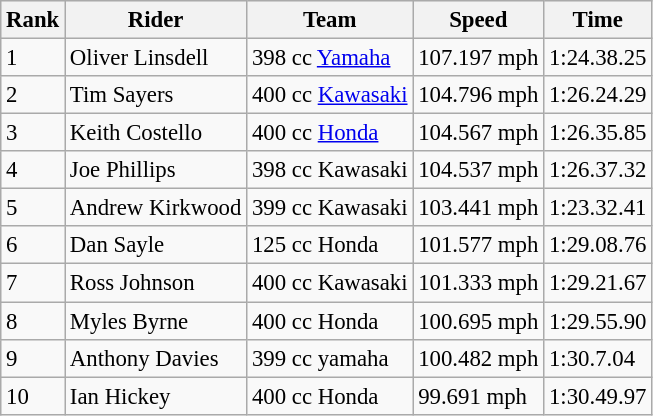<table class="wikitable" style="font-size: 95%;">
<tr style="background:#efefef;">
<th>Rank</th>
<th>Rider</th>
<th>Team</th>
<th>Speed</th>
<th>Time</th>
</tr>
<tr>
<td>1</td>
<td> Oliver Linsdell</td>
<td>398 cc <a href='#'>Yamaha</a></td>
<td>107.197 mph</td>
<td>1:24.38.25</td>
</tr>
<tr>
<td>2</td>
<td> Tim Sayers</td>
<td>400 cc <a href='#'>Kawasaki</a></td>
<td>104.796 mph</td>
<td>1:26.24.29</td>
</tr>
<tr>
<td>3</td>
<td> Keith Costello</td>
<td>400 cc <a href='#'>Honda</a></td>
<td>104.567 mph</td>
<td>1:26.35.85</td>
</tr>
<tr>
<td>4</td>
<td> Joe Phillips</td>
<td>398 cc Kawasaki</td>
<td>104.537 mph</td>
<td>1:26.37.32</td>
</tr>
<tr>
<td>5</td>
<td>  Andrew Kirkwood</td>
<td>399 cc Kawasaki</td>
<td>103.441 mph</td>
<td>1:23.32.41</td>
</tr>
<tr>
<td>6</td>
<td> Dan Sayle</td>
<td>125 cc Honda</td>
<td>101.577 mph</td>
<td>1:29.08.76</td>
</tr>
<tr>
<td>7</td>
<td> Ross Johnson</td>
<td>400 cc Kawasaki</td>
<td>101.333 mph</td>
<td>1:29.21.67</td>
</tr>
<tr>
<td>8</td>
<td> Myles Byrne</td>
<td>400 cc Honda</td>
<td>100.695 mph</td>
<td>1:29.55.90</td>
</tr>
<tr>
<td>9</td>
<td> Anthony Davies</td>
<td>399 cc  yamaha</td>
<td>100.482 mph</td>
<td>1:30.7.04</td>
</tr>
<tr>
<td>10</td>
<td> Ian Hickey</td>
<td>400 cc Honda</td>
<td>99.691 mph</td>
<td>1:30.49.97</td>
</tr>
</table>
